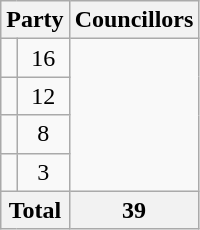<table class="wikitable">
<tr>
<th colspan=2>Party</th>
<th>Councillors</th>
</tr>
<tr>
<td></td>
<td align=center>16</td>
</tr>
<tr>
<td></td>
<td align=center>12</td>
</tr>
<tr>
<td></td>
<td align=center>8</td>
</tr>
<tr>
<td></td>
<td align=center>3</td>
</tr>
<tr>
<th colspan=2>Total</th>
<th>39</th>
</tr>
</table>
